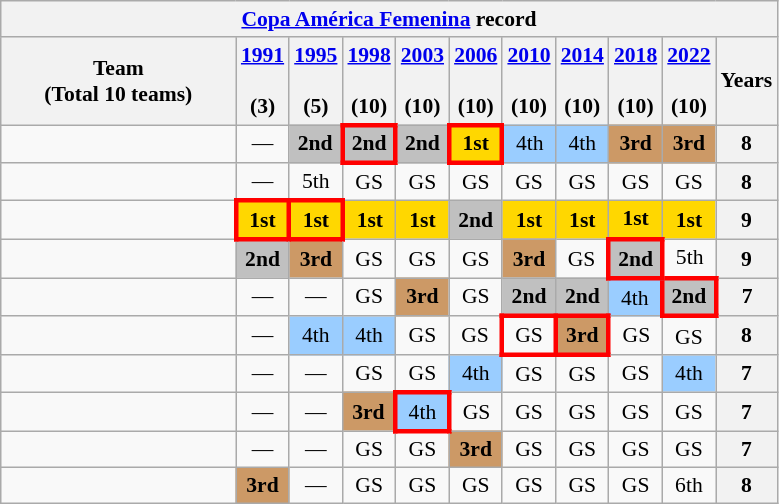<table class="wikitable" style="text-align:center; font-size:90%">
<tr>
<th colspan=11><a href='#'>Copa América Femenina</a> record</th>
</tr>
<tr>
<th width=150>Team<br>(Total 10 teams)</th>
<th><a href='#'>1991</a><br><br>(3)</th>
<th><a href='#'>1995</a><br><br>(5)</th>
<th><a href='#'>1998</a><br><br>(10)</th>
<th><a href='#'>2003</a><br><br>(10)</th>
<th><a href='#'>2006</a><br><br>(10)</th>
<th><a href='#'>2010</a><br><br>(10)</th>
<th><a href='#'>2014</a><br><br>(10)</th>
<th><a href='#'>2018</a><br><br>(10)</th>
<th><a href='#'>2022</a><br><br>(10)</th>
<th>Years</th>
</tr>
<tr>
<td align=left></td>
<td>—</td>
<td bgcolor=Silver><strong>2nd</strong></td>
<td style="border: 3px solid red" bgcolor=Silver><strong>2nd</strong></td>
<td bgcolor=Silver><strong>2nd</strong></td>
<td style="border: 3px solid red" bgcolor=Gold><strong>1st</strong></td>
<td bgcolor=#9acdff>4th</td>
<td bgcolor=#9acdff>4th</td>
<td bgcolor=#cc9966><strong>3rd</strong></td>
<td bgcolor=#cc9966><strong>3rd</strong></td>
<th><strong>8</strong></th>
</tr>
<tr>
<td align=left></td>
<td>—</td>
<td>5th</td>
<td>GS</td>
<td>GS</td>
<td>GS</td>
<td>GS</td>
<td>GS</td>
<td>GS</td>
<td>GS</td>
<th><strong>8</strong></th>
</tr>
<tr>
<td align=left></td>
<td style="border: 3px solid red" bgcolor=Gold><strong>1st</strong></td>
<td style="border: 3px solid red" bgcolor=Gold><strong>1st</strong></td>
<td bgcolor=Gold><strong>1st</strong></td>
<td bgcolor=Gold><strong>1st</strong></td>
<td bgcolor=Silver><strong>2nd</strong></td>
<td bgcolor=Gold><strong>1st</strong></td>
<td bgcolor=Gold><strong>1st</strong></td>
<td bgcolor=Gold><strong>1st</strong></td>
<td bgcolor=Gold><strong>1st</strong></td>
<th><strong>9</strong></th>
</tr>
<tr>
<td align=left></td>
<td bgcolor=Silver><strong>2nd</strong></td>
<td bgcolor=#cc9966><strong>3rd</strong></td>
<td>GS</td>
<td>GS</td>
<td>GS</td>
<td bgcolor=#cc9966><strong>3rd</strong></td>
<td>GS</td>
<td style="border: 3px solid red" bgcolor=Silver><strong>2nd</strong></td>
<td>5th</td>
<th><strong>9</strong></th>
</tr>
<tr>
<td align=left></td>
<td>—</td>
<td>—</td>
<td>GS</td>
<td bgcolor=#cc9966><strong>3rd</strong></td>
<td>GS</td>
<td bgcolor=Silver><strong>2nd</strong></td>
<td bgcolor=Silver><strong>2nd</strong></td>
<td bgcolor=#9acdff>4th</td>
<td style="border: 3px solid red" bgcolor=Silver><strong>2nd</strong></td>
<th><strong>7</strong></th>
</tr>
<tr>
<td align=left></td>
<td>—</td>
<td bgcolor=#9acdff>4th</td>
<td bgcolor=#9acdff>4th</td>
<td>GS</td>
<td>GS</td>
<td style="border: 3px solid red">GS</td>
<td style="border: 3px solid red" bgcolor=cc9966><strong>3rd</strong></td>
<td>GS</td>
<td>GS</td>
<th><strong>8</strong></th>
</tr>
<tr>
<td align=left></td>
<td>—</td>
<td>—</td>
<td>GS</td>
<td>GS</td>
<td bgcolor=#9acdff>4th</td>
<td>GS</td>
<td>GS</td>
<td>GS</td>
<td bgcolor=#9acdff>4th</td>
<th><strong>7</strong></th>
</tr>
<tr>
<td align=left></td>
<td>—</td>
<td>—</td>
<td bgcolor=#cc9966><strong>3rd</strong></td>
<td bgcolor=#9acdff style="border:3px solid red">4th</td>
<td>GS</td>
<td>GS</td>
<td>GS</td>
<td>GS</td>
<td>GS</td>
<th><strong>7</strong></th>
</tr>
<tr>
<td align=left></td>
<td>—</td>
<td>—</td>
<td>GS</td>
<td>GS</td>
<td bgcolor=#cc9966><strong>3rd</strong></td>
<td>GS</td>
<td>GS</td>
<td>GS</td>
<td>GS</td>
<th><strong>7</strong></th>
</tr>
<tr>
<td align=left></td>
<td bgcolor=#cc9966><strong>3rd</strong></td>
<td>—</td>
<td>GS</td>
<td>GS</td>
<td>GS</td>
<td>GS</td>
<td>GS</td>
<td>GS</td>
<td>6th</td>
<th><strong>8</strong></th>
</tr>
</table>
